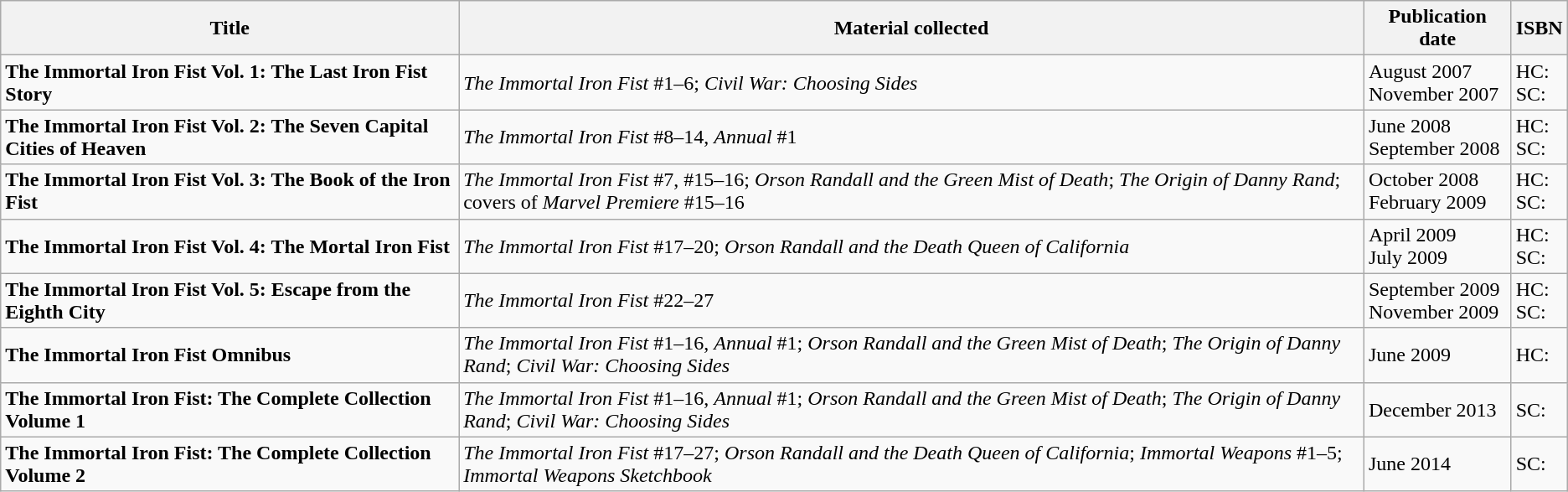<table class="wikitable">
<tr>
<th>Title</th>
<th>Material collected</th>
<th>Publication date</th>
<th>ISBN</th>
</tr>
<tr>
<td><strong>The Immortal Iron Fist Vol. 1: The Last Iron Fist Story</strong></td>
<td><em>The Immortal Iron Fist</em> #1–6; <em>Civil War: Choosing Sides</em></td>
<td>August 2007<br>November 2007</td>
<td>HC: <br>SC: </td>
</tr>
<tr>
<td><strong>The Immortal Iron Fist Vol. 2: The Seven Capital Cities of Heaven</strong></td>
<td><em>The Immortal Iron Fist</em> #8–14, <em>Annual</em> #1</td>
<td style=white-space:nowrap>June 2008<br>September 2008</td>
<td style=white-space:nowrap>HC: <br>SC: </td>
</tr>
<tr>
<td><strong>The Immortal Iron Fist Vol. 3: The Book of the Iron Fist</strong></td>
<td><em>The Immortal Iron Fist</em> #7, #15–16; <em>Orson Randall and the Green Mist of Death</em>; <em>The Origin of Danny Rand</em>; covers of <em>Marvel Premiere</em> #15–16</td>
<td>October 2008<br>February 2009</td>
<td>HC: <br>SC: </td>
</tr>
<tr>
<td><strong>The Immortal Iron Fist Vol. 4: The Mortal Iron Fist</strong></td>
<td><em>The Immortal Iron Fist</em> #17–20; <em>Orson Randall and the Death Queen of California</em></td>
<td>April 2009<br>July 2009</td>
<td>HC: <br>SC: </td>
</tr>
<tr>
<td><strong>The Immortal Iron Fist Vol. 5: Escape from the Eighth City</strong></td>
<td><em>The Immortal Iron Fist</em> #22–27</td>
<td>September 2009<br>November 2009</td>
<td>HC: <br>SC: </td>
</tr>
<tr>
<td><strong>The Immortal Iron Fist Omnibus</strong></td>
<td><em>The Immortal Iron Fist</em> #1–16, <em>Annual</em> #1; <em>Orson Randall and the Green Mist of Death</em>; <em>The Origin of Danny Rand</em>; <em>Civil War: Choosing Sides</em></td>
<td>June 2009</td>
<td>HC: </td>
</tr>
<tr>
<td><strong>The Immortal Iron Fist: The Complete Collection Volume 1</strong></td>
<td><em>The Immortal Iron Fist</em> #1–16, <em>Annual</em> #1; <em>Orson Randall and the Green Mist of Death</em>; <em>The Origin of Danny Rand</em>; <em>Civil War: Choosing Sides</em></td>
<td>December 2013</td>
<td>SC: </td>
</tr>
<tr>
<td><strong>The Immortal Iron Fist: The Complete Collection Volume 2</strong></td>
<td><em>The Immortal Iron Fist</em> #17–27; <em>Orson Randall and the Death Queen of California</em>; <em>Immortal Weapons</em> #1–5; <em>Immortal Weapons Sketchbook</em></td>
<td>June 2014</td>
<td>SC: </td>
</tr>
</table>
